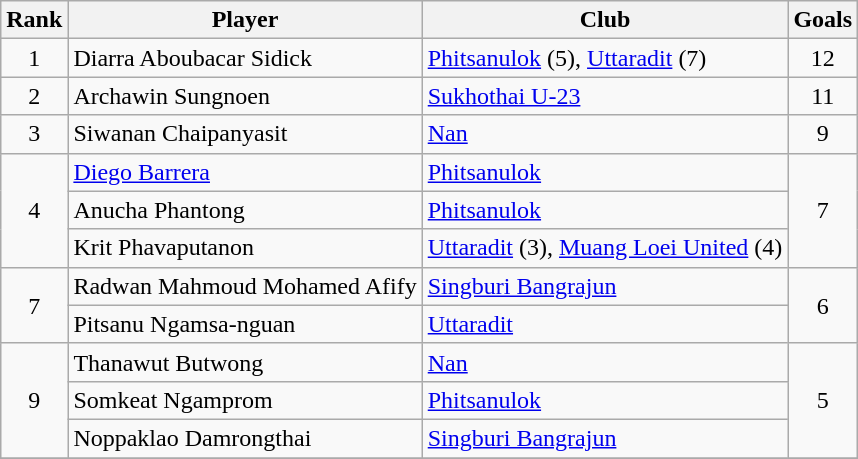<table class="wikitable" style="text-align:center">
<tr>
<th>Rank</th>
<th>Player</th>
<th>Club</th>
<th>Goals</th>
</tr>
<tr>
<td>1</td>
<td align="left"> Diarra Aboubacar Sidick</td>
<td align="left"><a href='#'>Phitsanulok</a> (5), <a href='#'>Uttaradit</a> (7)</td>
<td>12</td>
</tr>
<tr>
<td>2</td>
<td align="left"> Archawin Sungnoen</td>
<td align="left"><a href='#'>Sukhothai U-23</a></td>
<td>11</td>
</tr>
<tr>
<td>3</td>
<td align="left"> Siwanan Chaipanyasit</td>
<td align="left"><a href='#'>Nan</a></td>
<td>9</td>
</tr>
<tr>
<td rowspan="3">4</td>
<td align="left"> <a href='#'>Diego Barrera</a></td>
<td align="left"><a href='#'>Phitsanulok</a></td>
<td rowspan="3">7</td>
</tr>
<tr>
<td align="left"> Anucha Phantong</td>
<td align="left"><a href='#'>Phitsanulok</a></td>
</tr>
<tr>
<td align="left"> Krit Phavaputanon</td>
<td align="left"><a href='#'>Uttaradit</a> (3), <a href='#'>Muang Loei United</a> (4)</td>
</tr>
<tr>
<td rowspan="2">7</td>
<td align="left"> Radwan Mahmoud Mohamed Afify</td>
<td align="left"><a href='#'>Singburi Bangrajun</a></td>
<td rowspan="2">6</td>
</tr>
<tr>
<td align="left"> Pitsanu Ngamsa-nguan</td>
<td align="left"><a href='#'>Uttaradit</a></td>
</tr>
<tr>
<td rowspan="3">9</td>
<td align="left"> Thanawut Butwong</td>
<td align="left"><a href='#'>Nan</a></td>
<td rowspan="3">5</td>
</tr>
<tr>
<td align="left"> Somkeat Ngamprom</td>
<td align="left"><a href='#'>Phitsanulok</a></td>
</tr>
<tr>
<td align="left"> Noppaklao Damrongthai</td>
<td align="left"><a href='#'>Singburi Bangrajun</a></td>
</tr>
<tr>
</tr>
</table>
